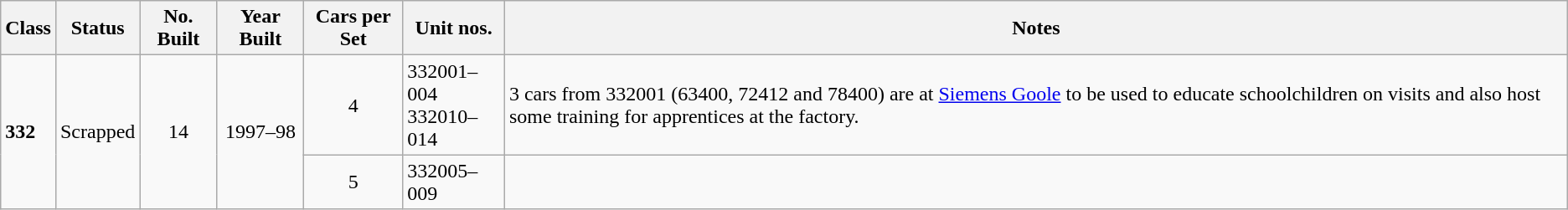<table class="wikitable">
<tr>
<th>Class</th>
<th>Status</th>
<th>No. Built</th>
<th>Year Built</th>
<th>Cars per Set</th>
<th>Unit nos.</th>
<th>Notes</th>
</tr>
<tr>
<td rowspan="2"><strong>332</strong></td>
<td rowspan="2">Scrapped</td>
<td rowspan="2" align="center">14</td>
<td rowspan="2" align="center">1997–98</td>
<td align="center">4</td>
<td>332001–004<br>332010–014</td>
<td>3 cars from 332001 (63400, 72412 and 78400) are at <a href='#'>Siemens Goole</a> to be used to educate schoolchildren on visits and also host some training for apprentices at the factory.</td>
</tr>
<tr>
<td align="center">5</td>
<td>332005–009</td>
<td></td>
</tr>
</table>
